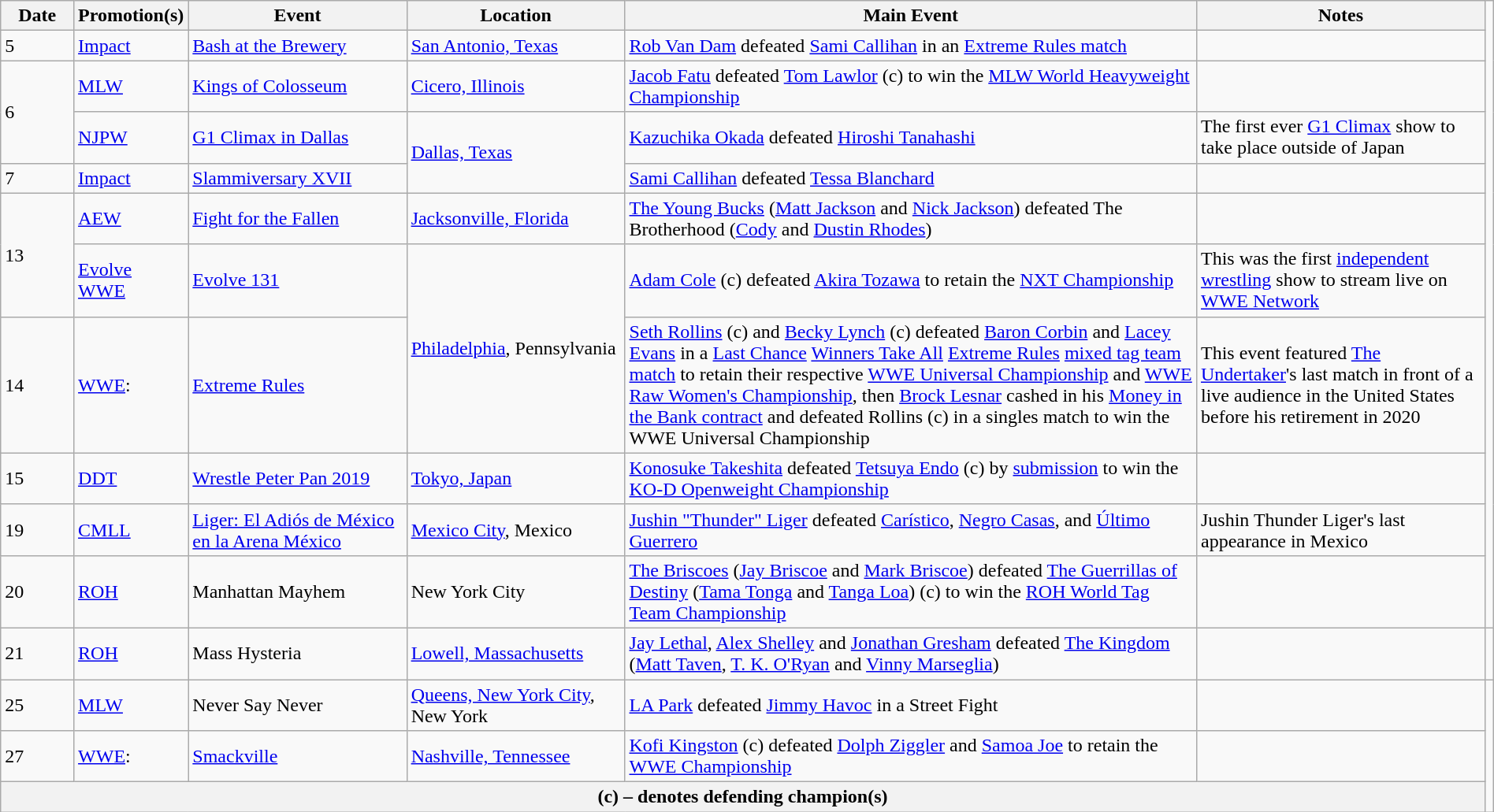<table class="wikitable" style="width:100%;">
<tr>
<th width=5%>Date</th>
<th width=5%>Promotion(s)</th>
<th width=15%>Event</th>
<th width=15%>Location</th>
<th width=40%>Main Event</th>
<th width=20%>Notes</th>
</tr>
<tr>
<td>5</td>
<td><a href='#'>Impact</a></td>
<td><a href='#'>Bash at the Brewery</a></td>
<td><a href='#'>San Antonio, Texas</a></td>
<td><a href='#'>Rob Van Dam</a> defeated <a href='#'>Sami Callihan</a> in an <a href='#'>Extreme Rules match</a></td>
<td></td>
</tr>
<tr>
<td rowspan="2">6</td>
<td><a href='#'>MLW</a></td>
<td><a href='#'>Kings of Colosseum</a></td>
<td><a href='#'>Cicero, Illinois</a></td>
<td><a href='#'>Jacob Fatu</a> defeated <a href='#'>Tom Lawlor</a> (c) to win the <a href='#'>MLW World Heavyweight Championship</a></td>
<td></td>
</tr>
<tr>
<td><a href='#'>NJPW</a></td>
<td><a href='#'>G1 Climax in Dallas</a></td>
<td rowspan="2"><a href='#'>Dallas, Texas</a></td>
<td><a href='#'>Kazuchika Okada</a> defeated <a href='#'>Hiroshi Tanahashi</a></td>
<td>The first ever <a href='#'>G1 Climax</a> show to take place outside of Japan</td>
</tr>
<tr>
<td>7</td>
<td><a href='#'>Impact</a></td>
<td><a href='#'>Slammiversary XVII</a></td>
<td><a href='#'>Sami Callihan</a> defeated <a href='#'>Tessa Blanchard</a></td>
<td></td>
</tr>
<tr>
<td rowspan="2">13</td>
<td><a href='#'>AEW</a></td>
<td><a href='#'>Fight for the Fallen</a></td>
<td><a href='#'>Jacksonville, Florida</a></td>
<td><a href='#'>The Young Bucks</a> (<a href='#'>Matt Jackson</a> and <a href='#'>Nick Jackson</a>) defeated The Brotherhood (<a href='#'>Cody</a> and <a href='#'>Dustin Rhodes</a>)</td>
<td></td>
</tr>
<tr>
<td><a href='#'>Evolve</a><br><a href='#'>WWE</a></td>
<td><a href='#'>Evolve 131</a></td>
<td rowspan="2"><a href='#'>Philadelphia</a>, Pennsylvania</td>
<td><a href='#'>Adam Cole</a> (c) defeated <a href='#'>Akira Tozawa</a> to retain the <a href='#'>NXT Championship</a></td>
<td>This was the first <a href='#'>independent wrestling</a> show to stream live on <a href='#'>WWE Network</a></td>
</tr>
<tr>
<td>14</td>
<td><a href='#'>WWE</a>:<br></td>
<td><a href='#'>Extreme Rules</a></td>
<td><a href='#'>Seth Rollins</a> (c) and <a href='#'>Becky Lynch</a> (c) defeated <a href='#'>Baron Corbin</a> and <a href='#'>Lacey Evans</a> in a <a href='#'>Last Chance</a> <a href='#'>Winners Take All</a> <a href='#'>Extreme Rules</a> <a href='#'>mixed tag team match</a> to retain their respective <a href='#'>WWE Universal Championship</a> and <a href='#'>WWE Raw Women's Championship</a>, then <a href='#'>Brock Lesnar</a> cashed in his <a href='#'>Money in the Bank contract</a> and defeated Rollins (c) in a singles match to win the WWE Universal Championship</td>
<td>This event featured <a href='#'>The Undertaker</a>'s last match in front of a live audience in the United States before his retirement in 2020</td>
</tr>
<tr>
<td>15</td>
<td><a href='#'>DDT</a></td>
<td><a href='#'>Wrestle Peter Pan 2019</a></td>
<td><a href='#'>Tokyo, Japan</a></td>
<td><a href='#'>Konosuke Takeshita</a> defeated <a href='#'>Tetsuya Endo</a> (c) by <a href='#'>submission</a> to win the <a href='#'>KO-D Openweight Championship</a></td>
<td></td>
</tr>
<tr>
<td>19</td>
<td><a href='#'>CMLL</a></td>
<td><a href='#'>Liger: El Adiós de México en la Arena México</a></td>
<td><a href='#'>Mexico City</a>, Mexico</td>
<td><a href='#'>Jushin "Thunder" Liger</a> defeated <a href='#'>Carístico</a>, <a href='#'>Negro Casas</a>, and <a href='#'>Último Guerrero</a></td>
<td>Jushin Thunder Liger's last appearance in Mexico</td>
</tr>
<tr>
<td>20</td>
<td><a href='#'>ROH</a></td>
<td>Manhattan Mayhem</td>
<td>New York City</td>
<td><a href='#'>The Briscoes</a> (<a href='#'>Jay Briscoe</a> and <a href='#'>Mark Briscoe</a>) defeated <a href='#'>The Guerrillas of Destiny</a> (<a href='#'>Tama Tonga</a> and <a href='#'>Tanga Loa</a>) (c) to win the <a href='#'>ROH World Tag Team Championship</a></td>
<td></td>
</tr>
<tr>
<td>21</td>
<td><a href='#'>ROH</a></td>
<td>Mass Hysteria</td>
<td><a href='#'>Lowell, Massachusetts</a></td>
<td><a href='#'>Jay Lethal</a>, <a href='#'>Alex Shelley</a> and <a href='#'>Jonathan Gresham</a> defeated <a href='#'>The Kingdom</a> (<a href='#'>Matt Taven</a>, <a href='#'>T. K. O'Ryan</a> and <a href='#'>Vinny Marseglia</a>)</td>
<td></td>
<td></td>
</tr>
<tr>
<td>25</td>
<td><a href='#'>MLW</a></td>
<td>Never Say Never</td>
<td><a href='#'>Queens, New York City</a>, New York</td>
<td><a href='#'>LA Park</a> defeated <a href='#'>Jimmy Havoc</a> in a Street Fight</td>
<td></td>
</tr>
<tr>
<td>27</td>
<td><a href='#'>WWE</a>:<br></td>
<td><a href='#'>Smackville</a></td>
<td><a href='#'>Nashville, Tennessee</a></td>
<td><a href='#'>Kofi Kingston</a> (c) defeated <a href='#'>Dolph Ziggler</a> and <a href='#'>Samoa Joe</a> to retain the <a href='#'>WWE Championship</a></td>
<td></td>
</tr>
<tr>
<th colspan="6">(c) – denotes defending champion(s)</th>
</tr>
</table>
